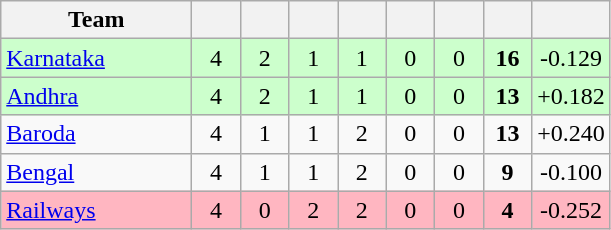<table class="wikitable" style="text-align:center">
<tr>
<th style="width:120px">Team</th>
<th style="width:25px"></th>
<th style="width:25px"></th>
<th style="width:25px"></th>
<th style="width:25px"></th>
<th style="width:25px"></th>
<th style="width:25px"></th>
<th style="width:25px"></th>
<th style="width:40px;"></th>
</tr>
<tr style="background:#cfc;">
<td style="text-align:left"><a href='#'>Karnataka</a></td>
<td>4</td>
<td>2</td>
<td>1</td>
<td>1</td>
<td>0</td>
<td>0</td>
<td><strong>16</strong></td>
<td>-0.129</td>
</tr>
<tr style="background:#cfc;">
<td style="text-align:left"><a href='#'>Andhra</a></td>
<td>4</td>
<td>2</td>
<td>1</td>
<td>1</td>
<td>0</td>
<td>0</td>
<td><strong>13</strong></td>
<td>+0.182</td>
</tr>
<tr>
<td style="text-align:left"><a href='#'>Baroda</a></td>
<td>4</td>
<td>1</td>
<td>1</td>
<td>2</td>
<td>0</td>
<td>0</td>
<td><strong>13</strong></td>
<td>+0.240</td>
</tr>
<tr>
<td style="text-align:left"><a href='#'>Bengal</a></td>
<td>4</td>
<td>1</td>
<td>1</td>
<td>2</td>
<td>0</td>
<td>0</td>
<td><strong>9</strong></td>
<td>-0.100</td>
</tr>
<tr style="background:lightpink;">
<td style="text-align:left"><a href='#'>Railways</a></td>
<td>4</td>
<td>0</td>
<td>2</td>
<td>2</td>
<td>0</td>
<td>0</td>
<td><strong>4</strong></td>
<td>-0.252</td>
</tr>
</table>
